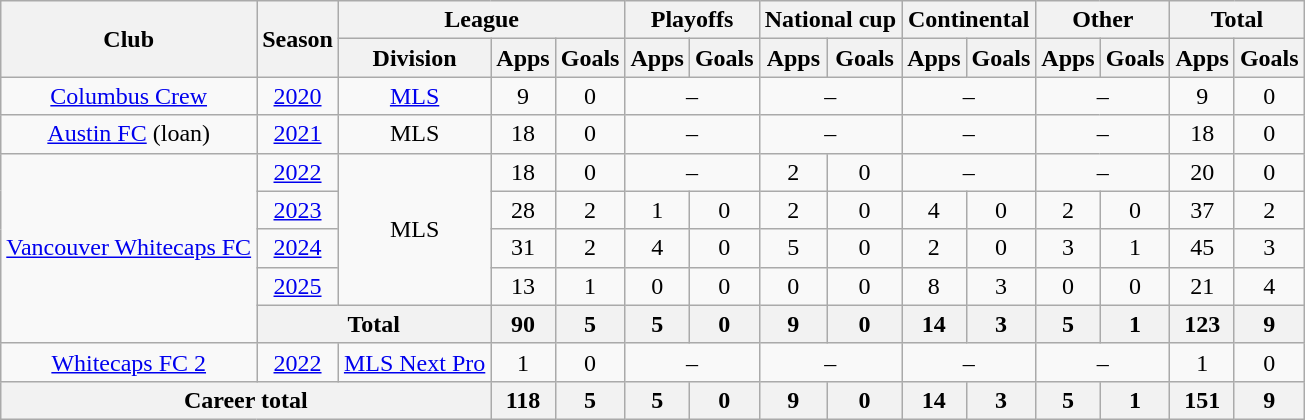<table class=wikitable style=text-align:center>
<tr>
<th rowspan="2">Club</th>
<th rowspan="2">Season</th>
<th colspan="3">League</th>
<th colspan="2">Playoffs</th>
<th colspan="2">National cup</th>
<th colspan="2">Continental</th>
<th colspan="2">Other</th>
<th colspan="2">Total</th>
</tr>
<tr>
<th>Division</th>
<th>Apps</th>
<th>Goals</th>
<th>Apps</th>
<th>Goals</th>
<th>Apps</th>
<th>Goals</th>
<th>Apps</th>
<th>Goals</th>
<th>Apps</th>
<th>Goals</th>
<th>Apps</th>
<th>Goals</th>
</tr>
<tr>
<td><a href='#'>Columbus Crew</a></td>
<td><a href='#'>2020</a></td>
<td><a href='#'>MLS</a></td>
<td>9</td>
<td>0</td>
<td colspan="2">–</td>
<td colspan="2">–</td>
<td colspan="2">–</td>
<td colspan="2">–</td>
<td>9</td>
<td>0</td>
</tr>
<tr>
<td><a href='#'>Austin FC</a> (loan)</td>
<td><a href='#'>2021</a></td>
<td>MLS</td>
<td>18</td>
<td>0</td>
<td colspan="2">–</td>
<td colspan="2">–</td>
<td colspan="2">–</td>
<td colspan="2">–</td>
<td>18</td>
<td>0</td>
</tr>
<tr>
<td rowspan="5"><a href='#'>Vancouver Whitecaps FC</a></td>
<td><a href='#'>2022</a></td>
<td rowspan="4">MLS</td>
<td>18</td>
<td>0</td>
<td colspan="2">–</td>
<td>2</td>
<td>0</td>
<td colspan="2">–</td>
<td colspan="2">–</td>
<td>20</td>
<td>0</td>
</tr>
<tr>
<td><a href='#'>2023</a></td>
<td>28</td>
<td>2</td>
<td>1</td>
<td>0</td>
<td>2</td>
<td>0</td>
<td>4</td>
<td>0</td>
<td>2</td>
<td>0</td>
<td>37</td>
<td>2</td>
</tr>
<tr>
<td><a href='#'>2024</a></td>
<td>31</td>
<td>2</td>
<td>4</td>
<td>0</td>
<td>5</td>
<td>0</td>
<td>2</td>
<td>0</td>
<td>3</td>
<td>1</td>
<td>45</td>
<td>3</td>
</tr>
<tr>
<td><a href='#'>2025</a></td>
<td>13</td>
<td>1</td>
<td>0</td>
<td>0</td>
<td>0</td>
<td>0</td>
<td>8</td>
<td>3</td>
<td>0</td>
<td>0</td>
<td>21</td>
<td>4</td>
</tr>
<tr>
<th colspan="2">Total</th>
<th>90</th>
<th>5</th>
<th>5</th>
<th>0</th>
<th>9</th>
<th>0</th>
<th>14</th>
<th>3</th>
<th>5</th>
<th>1</th>
<th>123</th>
<th>9</th>
</tr>
<tr>
<td><a href='#'>Whitecaps FC 2</a></td>
<td><a href='#'>2022</a></td>
<td><a href='#'>MLS Next Pro</a></td>
<td>1</td>
<td>0</td>
<td colspan="2">–</td>
<td colspan="2">–</td>
<td colspan="2">–</td>
<td colspan="2">–</td>
<td>1</td>
<td>0</td>
</tr>
<tr>
<th colspan="3">Career total</th>
<th>118</th>
<th>5</th>
<th>5</th>
<th>0</th>
<th>9</th>
<th>0</th>
<th>14</th>
<th>3</th>
<th>5</th>
<th>1</th>
<th>151</th>
<th>9</th>
</tr>
</table>
